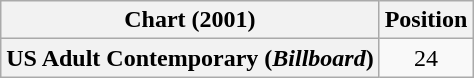<table class="wikitable plainrowheaders" style="text-align:center">
<tr>
<th scope="col">Chart (2001)</th>
<th scope="col">Position</th>
</tr>
<tr>
<th scope="row">US Adult Contemporary (<em>Billboard</em>)</th>
<td>24</td>
</tr>
</table>
